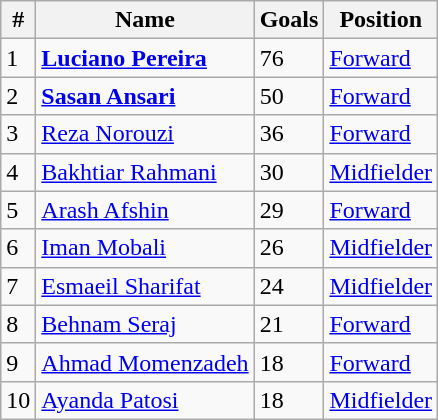<table class="wikitable">
<tr>
<th><strong>#</strong></th>
<th><strong>Name</strong></th>
<th><strong>Goals</strong></th>
<th><strong>Position</strong></th>
</tr>
<tr>
<td>1</td>
<td><a href='#'><strong>Luciano Pereira</strong></a></td>
<td>76</td>
<td><a href='#'>Forward</a></td>
</tr>
<tr>
<td>2</td>
<td><strong><a href='#'>Sasan Ansari</a></strong></td>
<td>50</td>
<td><a href='#'>Forward</a></td>
</tr>
<tr>
<td>3</td>
<td><a href='#'>Reza Norouzi</a></td>
<td>36</td>
<td><a href='#'>Forward</a></td>
</tr>
<tr>
<td>4</td>
<td><a href='#'>Bakhtiar Rahmani</a></td>
<td>30</td>
<td><a href='#'>Midfielder</a></td>
</tr>
<tr>
<td>5</td>
<td><a href='#'>Arash Afshin</a></td>
<td>29</td>
<td><a href='#'>Forward</a></td>
</tr>
<tr>
<td>6</td>
<td><a href='#'>Iman Mobali</a></td>
<td>26</td>
<td><a href='#'>Midfielder</a></td>
</tr>
<tr>
<td>7</td>
<td><a href='#'>Esmaeil Sharifat</a></td>
<td>24</td>
<td><a href='#'>Midfielder</a></td>
</tr>
<tr>
<td>8</td>
<td><a href='#'>Behnam Seraj</a></td>
<td>21</td>
<td><a href='#'>Forward</a></td>
</tr>
<tr>
<td>9</td>
<td><a href='#'>Ahmad Momenzadeh</a></td>
<td>18</td>
<td><a href='#'>Forward</a></td>
</tr>
<tr>
<td>10</td>
<td><a href='#'>Ayanda Patosi</a></td>
<td>18</td>
<td><a href='#'>Midfielder</a></td>
</tr>
</table>
